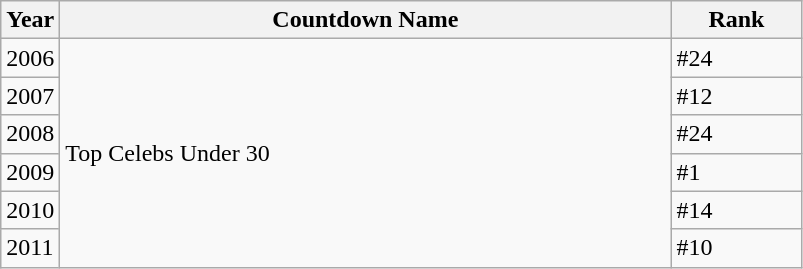<table class="wikitable sortable">
<tr>
<th scope="col" style="width:1em;">Year</th>
<th scope="col" style="width:25em;">Countdown Name</th>
<th scope="col" style="width:5em;">Rank</th>
</tr>
<tr>
<td>2006</td>
<td rowspan=6>Top Celebs Under 30</td>
<td>#24</td>
</tr>
<tr>
<td>2007</td>
<td>#12</td>
</tr>
<tr>
<td>2008</td>
<td>#24</td>
</tr>
<tr>
<td>2009</td>
<td>#1</td>
</tr>
<tr>
<td>2010</td>
<td>#14</td>
</tr>
<tr>
<td>2011</td>
<td>#10</td>
</tr>
</table>
